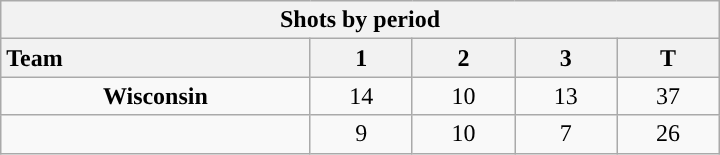<table class="wikitable" style="width:30em; text-align:right;">
<tr>
<th colspan=5>Shots by period</th>
</tr>
<tr>
<th style="width:10em; text-align:left;">Team</th>
<th style="width:3em;">1</th>
<th style="width:3em;">2</th>
<th style="width:3em;">3</th>
<th style="width:3em;">T</th>
</tr>
<tr>
<td align=center><strong>Wisconsin</strong></td>
<td align=center>14</td>
<td align=center>10</td>
<td align=center>13</td>
<td align=center>37</td>
</tr>
<tr>
<td style="text-align:center; "><strong></strong></td>
<td align=center>9</td>
<td align=center>10</td>
<td align=center>7</td>
<td align=center>26</td>
</tr>
</table>
